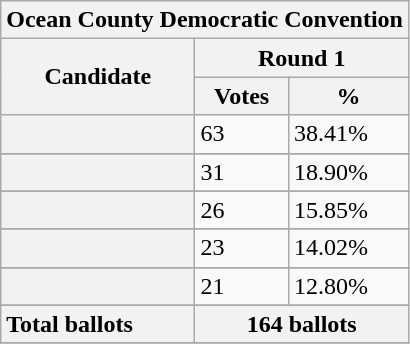<table class="wikitable sortable">
<tr>
<th colspan=" 19 ">Ocean County Democratic Convention</th>
</tr>
<tr style="background:#eee; text-align:center;">
<th rowspan=2 style="text-align:center;">Candidate</th>
<th colspan=2 style="text-align:center;">Round 1</th>
</tr>
<tr>
<th>Votes</th>
<th>%</th>
</tr>
<tr>
<th scope="row" style="text-align:left;"></th>
<td>63</td>
<td>38.41%</td>
</tr>
<tr>
</tr>
<tr>
</tr>
<tr>
<th scope="row" style="text-align:left;"></th>
<td>31</td>
<td>18.90%</td>
</tr>
<tr>
</tr>
<tr>
</tr>
<tr>
<th scope="row" style="text-align:left;"></th>
<td>26</td>
<td>15.85%</td>
</tr>
<tr>
</tr>
<tr>
</tr>
<tr>
<th scope="row" style="text-align:left;"></th>
<td>23</td>
<td>14.02%</td>
</tr>
<tr>
</tr>
<tr>
</tr>
<tr>
<th scope="row" style="text-align:left;"></th>
<td>21</td>
<td>12.80%</td>
</tr>
<tr>
</tr>
<tr>
<th scope="row" style="text-align:left;">Total ballots</th>
<th colspan="2">164 ballots</th>
</tr>
<tr>
</tr>
</table>
